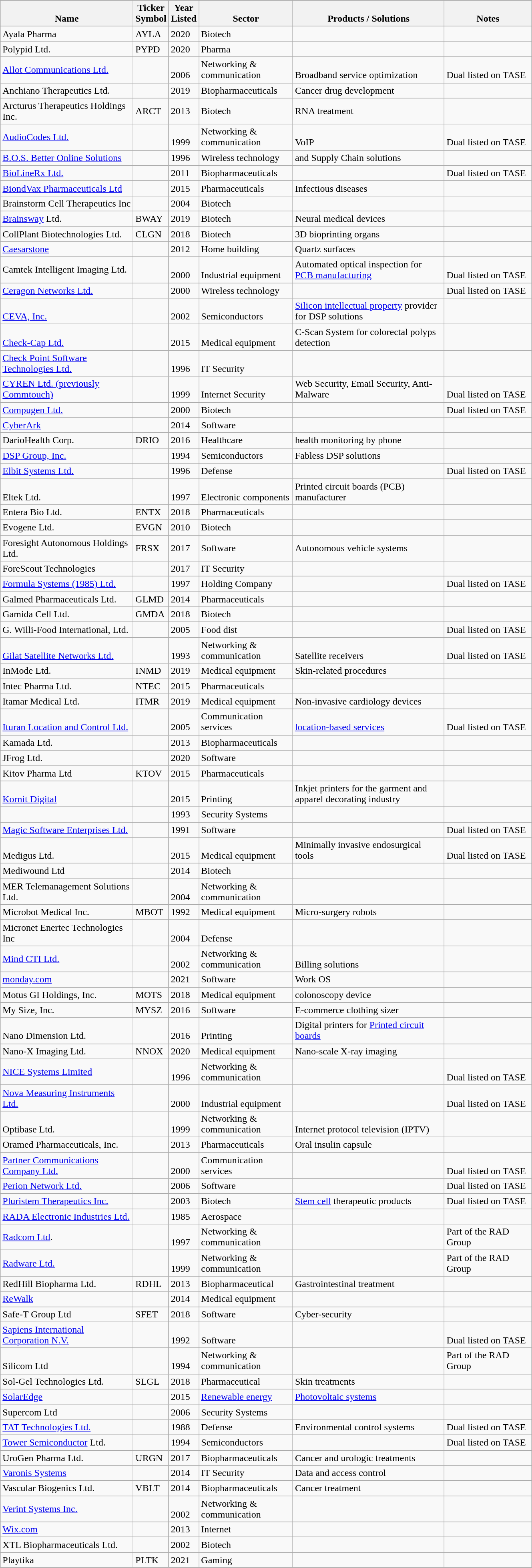<table class="wikitable sortable" border="1">
<tr bgcolor="#ececec">
</tr>
<tr>
<th width="214" height="32" valign="bottom" bgcolor="#ececec">Name</th>
<th width="46"  valign="bottom" bgcolor="#ececec">Ticker Symbol</th>
<th width="43" valign="bottom" bgcolor="#ececec">Year Listed</th>
<th width="149"  valign="bottom" bgcolor="#ececec">Sector</th>
<th width="245"  valign="bottom" bgcolor="#ececec" class="unsortable">Products / Solutions</th>
<th width="138"  valign="bottom" bgcolor="#ececec"  class="unsortable">Notes</th>
</tr>
<tr>
<td>Ayala Pharma</td>
<td>AYLA</td>
<td>2020</td>
<td>Biotech</td>
<td></td>
<td></td>
</tr>
<tr>
<td>Polypid Ltd.</td>
<td>PYPD</td>
<td>2020</td>
<td>Pharma</td>
<td></td>
<td></td>
</tr>
<tr>
<td><a href='#'>Allot Communications Ltd.</a></td>
<td></td>
<td valign="bottom">2006</td>
<td valign="bottom">Networking & communication</td>
<td valign="bottom">Broadband service optimization</td>
<td valign="bottom">Dual listed on TASE</td>
</tr>
<tr>
<td>Anchiano Therapeutics Ltd.</td>
<td></td>
<td valign="bottom">2019</td>
<td valign="bottom">Biopharmaceuticals</td>
<td valign="bottom">Cancer drug development</td>
<td valign="bottom"></td>
</tr>
<tr>
<td>Arcturus Therapeutics Holdings Inc.</td>
<td>ARCT</td>
<td>2013</td>
<td>Biotech</td>
<td>RNA treatment</td>
<td></td>
</tr>
<tr>
<td><a href='#'>AudioCodes Ltd.</a></td>
<td></td>
<td valign="bottom">1999</td>
<td valign="bottom">Networking & communication</td>
<td valign="bottom">VoIP</td>
<td valign="bottom">Dual listed on TASE</td>
</tr>
<tr>
<td height="15" valign="bottom"><a href='#'>B.O.S. Better Online Solutions</a></td>
<td></td>
<td valign="bottom">1996</td>
<td valign="bottom">Wireless technology</td>
<td> and Supply Chain solutions</td>
<td valign="bottom"> </td>
</tr>
<tr>
<td height="15" valign="bottom"><a href='#'>BioLineRx Ltd.</a></td>
<td></td>
<td valign="bottom">2011</td>
<td valign="bottom">Biopharmaceuticals</td>
<td valign="bottom"></td>
<td valign="bottom">Dual listed on TASE</td>
</tr>
<tr>
<td><a href='#'>BiondVax Pharmaceuticals Ltd</a></td>
<td></td>
<td>2015</td>
<td>Pharmaceuticals</td>
<td>Infectious diseases</td>
<td></td>
</tr>
<tr>
<td height="15" valign="bottom">Brainstorm Cell Therapeutics Inc</td>
<td></td>
<td valign="bottom">2004</td>
<td valign="bottom">Biotech</td>
<td valign="bottom"> </td>
<td valign="bottom"> </td>
</tr>
<tr>
<td><a href='#'>Brainsway</a> Ltd.</td>
<td>BWAY</td>
<td>2019</td>
<td>Biotech</td>
<td>Neural medical devices</td>
<td></td>
</tr>
<tr>
<td>CollPlant Biotechnologies Ltd.</td>
<td>CLGN</td>
<td>2018</td>
<td>Biotech</td>
<td>3D bioprinting organs</td>
<td></td>
</tr>
<tr>
<td height="15" valign="bottom"><a href='#'>Caesarstone</a></td>
<td></td>
<td valign="bottom">2012</td>
<td valign="bottom">Home building</td>
<td valign="bottom">Quartz surfaces</td>
<td valign="bottom"> </td>
</tr>
<tr>
<td>Camtek Intelligent Imaging Ltd.</td>
<td></td>
<td valign="bottom">2000</td>
<td valign="bottom">Industrial equipment</td>
<td valign="bottom">Automated optical inspection for <a href='#'>PCB manufacturing</a></td>
<td valign="bottom">Dual listed on TASE</td>
</tr>
<tr>
<td><a href='#'>Ceragon Networks Ltd.</a></td>
<td></td>
<td valign="bottom">2000</td>
<td valign="bottom">Wireless technology</td>
<td valign="bottom"> </td>
<td valign="bottom">Dual listed on TASE</td>
</tr>
<tr>
<td height="15" valign="bottom"><a href='#'>CEVA, Inc.</a></td>
<td></td>
<td valign="bottom">2002</td>
<td valign="bottom">Semiconductors</td>
<td valign="bottom"><a href='#'>Silicon intellectual property</a> provider for DSP solutions</td>
<td valign="bottom"> </td>
</tr>
<tr>
<td height="15" valign="bottom"><a href='#'>Check-Cap Ltd.</a></td>
<td></td>
<td valign="bottom">2015</td>
<td valign="bottom">Medical equipment</td>
<td valign="bottom">C-Scan System for colorectal polyps detection</td>
<td valign="bottom"> </td>
</tr>
<tr>
<td><a href='#'>Check Point Software Technologies Ltd.</a></td>
<td></td>
<td valign="bottom">1996</td>
<td valign="bottom">IT Security</td>
<td valign="bottom"> </td>
<td valign="bottom"> </td>
</tr>
<tr>
<td height="15" valign="bottom"><a href='#'>CYREN Ltd. (previously Commtouch)</a></td>
<td></td>
<td valign="bottom">1999</td>
<td valign="bottom">Internet Security</td>
<td valign="bottom">Web Security, Email Security, Anti-Malware</td>
<td valign="bottom">Dual listed on TASE</td>
</tr>
<tr>
<td height="15" valign="bottom"><a href='#'>Compugen Ltd.</a></td>
<td></td>
<td valign="bottom">2000</td>
<td valign="bottom">Biotech</td>
<td valign="bottom"> </td>
<td valign="bottom">Dual listed on TASE</td>
</tr>
<tr>
<td height="15" valign="bottom"><a href='#'>CyberArk</a></td>
<td></td>
<td valign="bottom">2014</td>
<td valign="bottom">Software</td>
<td valign="bottom"> </td>
<td valign="bottom"></td>
</tr>
<tr>
<td>DarioHealth Corp.</td>
<td>DRIO</td>
<td>2016</td>
<td>Healthcare</td>
<td>health monitoring by phone</td>
<td></td>
</tr>
<tr>
<td height="15" valign="bottom"><a href='#'>DSP Group, Inc.</a></td>
<td></td>
<td valign="bottom">1994</td>
<td valign="bottom">Semiconductors</td>
<td valign="bottom">Fabless DSP solutions</td>
<td valign="bottom"> </td>
</tr>
<tr>
<td><a href='#'>Elbit Systems Ltd.</a></td>
<td></td>
<td valign="bottom">1996</td>
<td valign="bottom">Defense</td>
<td valign="bottom"> </td>
<td valign="bottom">Dual listed on TASE</td>
</tr>
<tr>
<td height="15" valign="bottom">Eltek Ltd.</td>
<td></td>
<td valign="bottom">1997</td>
<td valign="bottom">Electronic components</td>
<td valign="bottom">Printed circuit boards (PCB) manufacturer</td>
<td valign="bottom"> </td>
</tr>
<tr>
<td>Entera Bio Ltd.</td>
<td>ENTX</td>
<td>2018</td>
<td>Pharmaceuticals</td>
<td></td>
<td></td>
</tr>
<tr>
<td>Evogene Ltd.</td>
<td>EVGN</td>
<td>2010</td>
<td>Biotech</td>
<td></td>
<td></td>
</tr>
<tr>
<td>Foresight Autonomous Holdings Ltd.</td>
<td>FRSX</td>
<td>2017</td>
<td>Software</td>
<td>Autonomous vehicle systems</td>
<td></td>
</tr>
<tr>
<td height="15" valign="bottom">ForeScout Technologies</td>
<td></td>
<td valign="bottom">2017</td>
<td valign="bottom">IT Security</td>
<td valign="bottom"> </td>
<td valign="bottom"></td>
</tr>
<tr>
<td height="15" valign="bottom"><a href='#'>Formula Systems (1985) Ltd.</a></td>
<td></td>
<td valign="bottom">1997</td>
<td valign="bottom">Holding Company</td>
<td valign="bottom"> </td>
<td valign="bottom">Dual listed on TASE</td>
</tr>
<tr>
<td>Galmed Pharmaceuticals Ltd.</td>
<td>GLMD</td>
<td>2014</td>
<td>Pharmaceuticals</td>
<td></td>
<td></td>
</tr>
<tr>
<td>Gamida Cell Ltd.</td>
<td>GMDA</td>
<td>2018</td>
<td>Biotech</td>
<td></td>
<td></td>
</tr>
<tr>
<td height="15" valign="bottom">G. Willi-Food International, Ltd.</td>
<td></td>
<td valign="bottom">2005</td>
<td valign="bottom">Food dist</td>
<td valign="bottom"> </td>
<td valign="bottom">Dual listed on TASE</td>
</tr>
<tr>
<td height="15" valign="bottom"><a href='#'>Gilat Satellite Networks Ltd.</a></td>
<td></td>
<td valign="bottom">1993</td>
<td valign="bottom">Networking & communication</td>
<td valign="bottom">Satellite receivers</td>
<td valign="bottom">Dual listed on TASE</td>
</tr>
<tr>
<td>InMode Ltd.</td>
<td>INMD</td>
<td>2019</td>
<td>Medical equipment</td>
<td>Skin-related procedures</td>
<td></td>
</tr>
<tr>
<td>Intec Pharma Ltd.</td>
<td>NTEC</td>
<td>2015</td>
<td>Pharmaceuticals</td>
<td></td>
<td></td>
</tr>
<tr>
<td>Itamar Medical Ltd.</td>
<td>ITMR</td>
<td>2019</td>
<td>Medical equipment</td>
<td>Non-invasive cardiology devices</td>
<td></td>
</tr>
<tr>
<td height="15" valign="bottom"><a href='#'>Ituran Location and Control Ltd.</a></td>
<td></td>
<td valign="bottom">2005</td>
<td valign="bottom">Communication services</td>
<td valign="bottom"><a href='#'>location-based services</a></td>
<td valign="bottom">Dual listed on TASE</td>
</tr>
<tr>
<td height="15" valign="bottom">Kamada Ltd.</td>
<td></td>
<td valign="bottom">2013</td>
<td valign="bottom">Biopharmaceuticals</td>
<td valign="bottom"></td>
<td valign="bottom"> </td>
</tr>
<tr>
</tr>
<tr>
<td height="15" valign="bottom">JFrog Ltd.</td>
<td></td>
<td valign="bottom">2020</td>
<td valign="bottom">Software</td>
<td valign="bottom"></td>
<td valign="bottom"> </td>
</tr>
<tr>
<td>Kitov Pharma Ltd</td>
<td>KTOV</td>
<td>2015</td>
<td>Pharmaceuticals</td>
<td></td>
<td></td>
</tr>
<tr>
<td height="15" valign="bottom"><a href='#'>Kornit Digital</a></td>
<td></td>
<td valign="bottom">2015</td>
<td valign="bottom">Printing</td>
<td valign="bottom">Inkjet printers for the garment and apparel decorating industry</td>
<td valign="bottom"> </td>
</tr>
<tr>
<td height="15" valign="bottom"></td>
<td></td>
<td valign="bottom">1993</td>
<td valign="bottom">Security Systems</td>
<td valign="bottom"> </td>
<td valign="bottom"> </td>
</tr>
<tr>
<td><a href='#'>Magic Software Enterprises Ltd.</a></td>
<td></td>
<td valign="bottom">1991</td>
<td valign="bottom">Software</td>
<td valign="bottom"> </td>
<td valign="bottom">Dual listed on TASE</td>
</tr>
<tr>
<td height="15" valign="bottom">Medigus Ltd.</td>
<td></td>
<td valign="bottom">2015</td>
<td valign="bottom">Medical equipment</td>
<td valign="bottom">Minimally invasive endosurgical tools</td>
<td valign="bottom">Dual listed on TASE</td>
</tr>
<tr>
<td height="15" valign="bottom">Mediwound Ltd</td>
<td></td>
<td valign="bottom">2014</td>
<td valign="bottom">Biotech</td>
<td valign="bottom"></td>
<td valign="bottom"></td>
</tr>
<tr>
<td height="15" valign="bottom">MER Telemanagement Solutions Ltd.</td>
<td></td>
<td valign="bottom">2004</td>
<td valign="bottom">Networking & communication</td>
<td valign="bottom"> </td>
<td valign="bottom"> </td>
</tr>
<tr>
<td>Microbot Medical Inc.</td>
<td>MBOT</td>
<td>1992</td>
<td>Medical equipment</td>
<td>Micro-surgery robots</td>
<td></td>
</tr>
<tr>
<td height="15" valign="bottom">Micronet Enertec Technologies Inc</td>
<td></td>
<td valign="bottom">2004</td>
<td valign="bottom">Defense</td>
<td valign="bottom"></td>
<td valign="bottom"> </td>
</tr>
<tr>
<td><a href='#'>Mind CTI Ltd.</a></td>
<td></td>
<td valign="bottom">2002</td>
<td valign="bottom">Networking & communication</td>
<td valign="bottom">Billing solutions</td>
<td valign="bottom"> </td>
</tr>
<tr>
<td><a href='#'>monday.com</a></td>
<td></td>
<td>2021</td>
<td>Software</td>
<td>Work OS</td>
<td></td>
</tr>
<tr>
<td>Motus GI Holdings, Inc.</td>
<td>MOTS</td>
<td>2018</td>
<td>Medical equipment</td>
<td>colonoscopy device</td>
<td></td>
</tr>
<tr>
<td>My Size, Inc.</td>
<td>MYSZ</td>
<td>2016</td>
<td>Software</td>
<td>E-commerce clothing sizer</td>
<td></td>
</tr>
<tr>
<td height="15" valign="bottom">Nano Dimension Ltd.</td>
<td></td>
<td valign="bottom">2016</td>
<td valign="bottom">Printing</td>
<td valign="bottom">Digital printers for <a href='#'>Printed circuit boards</a></td>
<td valign="bottom"> </td>
</tr>
<tr>
<td>Nano-X Imaging Ltd.</td>
<td>NNOX</td>
<td>2020</td>
<td>Medical equipment</td>
<td>Nano-scale X-ray imaging</td>
<td></td>
</tr>
<tr>
<td><a href='#'>NICE Systems Limited</a></td>
<td></td>
<td valign="bottom">1996</td>
<td valign="bottom">Networking & communication</td>
<td valign="bottom"> </td>
<td valign="bottom">Dual listed on TASE</td>
</tr>
<tr>
<td><a href='#'>Nova Measuring Instruments Ltd.</a></td>
<td></td>
<td valign="bottom">2000</td>
<td valign="bottom">Industrial equipment</td>
<td valign="bottom"> </td>
<td valign="bottom">Dual listed on TASE</td>
</tr>
<tr>
<td height="15" valign="bottom">Optibase Ltd.</td>
<td></td>
<td valign="bottom">1999</td>
<td valign="bottom">Networking & communication</td>
<td valign="bottom">Internet protocol television (IPTV)</td>
<td valign="bottom"> </td>
</tr>
<tr>
<td height="15" valign="bottom">Oramed Pharmaceuticals, Inc.</td>
<td></td>
<td valign="bottom">2013</td>
<td valign="bottom">Pharmaceuticals</td>
<td valign="bottom">Oral insulin capsule</td>
<td valign="bottom"> </td>
</tr>
<tr>
<td><a href='#'>Partner Communications Company Ltd.</a></td>
<td></td>
<td valign="bottom">2000</td>
<td valign="bottom">Communication services</td>
<td valign="bottom"> </td>
<td valign="bottom">Dual listed on TASE</td>
</tr>
<tr>
<td><a href='#'>Perion Network Ltd.</a></td>
<td></td>
<td valign="bottom">2006</td>
<td valign="bottom">Software</td>
<td valign="bottom"></td>
<td valign="bottom">Dual listed on TASE</td>
</tr>
<tr>
<td height="15" valign="bottom"><a href='#'>Pluristem Therapeutics Inc.</a></td>
<td></td>
<td valign="bottom">2003</td>
<td valign="bottom">Biotech</td>
<td valign="bottom"><a href='#'>Stem cell</a> therapeutic products</td>
<td valign="bottom">Dual listed on TASE</td>
</tr>
<tr>
<td height="15" valign="bottom"><a href='#'>RADA Electronic Industries Ltd.</a></td>
<td></td>
<td valign="bottom">1985</td>
<td valign="bottom">Aerospace</td>
<td valign="bottom"> </td>
<td valign="bottom"> </td>
</tr>
<tr>
<td><a href='#'>Radcom Ltd</a>.</td>
<td></td>
<td valign="bottom">1997</td>
<td valign="bottom">Networking & communication</td>
<td valign="bottom"> </td>
<td valign="bottom">Part of the RAD Group</td>
</tr>
<tr>
<td><a href='#'>Radware Ltd.</a></td>
<td></td>
<td valign="bottom">1999</td>
<td valign="bottom">Networking & communication</td>
<td valign="bottom"> </td>
<td valign="bottom">Part of the RAD Group</td>
</tr>
<tr>
<td>RedHill Biopharma Ltd.</td>
<td>RDHL</td>
<td>2013</td>
<td>Biopharmaceutical</td>
<td>Gastrointestinal treatment</td>
<td></td>
</tr>
<tr>
<td height="15" valign="bottom"><a href='#'>ReWalk</a></td>
<td></td>
<td valign="bottom">2014</td>
<td valign="bottom">Medical equipment</td>
<td valign="bottom"> </td>
<td valign="bottom"></td>
</tr>
<tr>
<td>Safe-T Group Ltd</td>
<td>SFET</td>
<td>2018</td>
<td>Software</td>
<td>Cyber-security</td>
<td></td>
</tr>
<tr>
<td height="15" valign="bottom"><a href='#'>Sapiens International Corporation N.V.</a></td>
<td></td>
<td valign="bottom">1992</td>
<td valign="bottom">Software</td>
<td valign="bottom"> </td>
<td valign="bottom">Dual listed on TASE</td>
</tr>
<tr>
<td height="15" valign="bottom">Silicom Ltd</td>
<td></td>
<td valign="bottom">1994</td>
<td valign="bottom">Networking & communication</td>
<td valign="bottom"> </td>
<td valign="bottom">Part of the RAD Group</td>
</tr>
<tr>
<td>Sol-Gel Technologies Ltd.</td>
<td>SLGL</td>
<td>2018</td>
<td>Pharmaceutical</td>
<td>Skin treatments</td>
<td></td>
</tr>
<tr>
<td><a href='#'>SolarEdge</a></td>
<td></td>
<td valign="bottom">2015</td>
<td valign="bottom"><a href='#'>Renewable energy</a></td>
<td valign="bottom"><a href='#'>Photovoltaic systems</a></td>
<td valign="bottom"> </td>
</tr>
<tr>
<td height="15" valign="bottom">Supercom Ltd</td>
<td></td>
<td valign="bottom">2006</td>
<td valign="bottom">Security Systems</td>
<td valign="bottom"> </td>
<td valign="bottom"> </td>
</tr>
<tr>
<td height="15" valign="bottom"><a href='#'>TAT Technologies Ltd.</a></td>
<td></td>
<td valign="bottom">1988</td>
<td valign="bottom">Defense</td>
<td valign="bottom">Environmental control systems</td>
<td valign="bottom">Dual listed on TASE</td>
</tr>
<tr>
<td height="15" valign="bottom"><a href='#'>Tower Semiconductor</a> Ltd.</td>
<td></td>
<td valign="bottom">1994</td>
<td valign="bottom">Semiconductors</td>
<td valign="bottom"> </td>
<td valign="bottom">Dual listed on TASE</td>
</tr>
<tr>
<td>UroGen Pharma Ltd.</td>
<td>URGN</td>
<td>2017</td>
<td>Biopharmaceuticals</td>
<td>Cancer and urologic treatments</td>
<td></td>
</tr>
<tr>
<td height="15" valign="bottom"><a href='#'>Varonis Systems</a></td>
<td></td>
<td valign="bottom">2014</td>
<td valign="bottom">IT Security</td>
<td valign="bottom">Data and access control</td>
<td valign="bottom"> </td>
</tr>
<tr>
<td>Vascular Biogenics Ltd.</td>
<td>VBLT</td>
<td>2014</td>
<td>Biopharmaceuticals</td>
<td>Cancer treatment</td>
<td></td>
</tr>
<tr>
<td><a href='#'>Verint Systems Inc.</a></td>
<td></td>
<td valign="bottom">2002</td>
<td valign="bottom">Networking & communication</td>
<td valign="bottom"> </td>
<td valign="bottom"> </td>
</tr>
<tr>
<td><a href='#'>Wix.com</a></td>
<td></td>
<td valign="bottom">2013</td>
<td valign="bottom">Internet</td>
<td valign="bottom"> </td>
<td valign="bottom"> </td>
</tr>
<tr>
<td height="15" valign="bottom">XTL Biopharmaceuticals Ltd.</td>
<td></td>
<td valign="bottom">2002</td>
<td valign="bottom">Biotech</td>
<td valign="bottom"> </td>
<td valign="bottom"> </td>
</tr>
<tr>
<td>Playtika</td>
<td>PLTK</td>
<td>2021</td>
<td>Gaming</td>
<td></td>
<td></td>
</tr>
</table>
